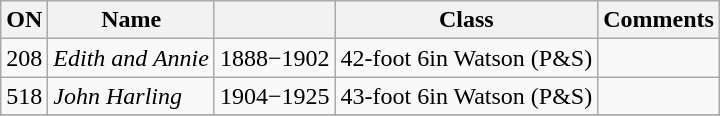<table class="wikitable">
<tr>
<th>ON</th>
<th>Name</th>
<th></th>
<th>Class</th>
<th>Comments</th>
</tr>
<tr>
<td>208</td>
<td><em>Edith and Annie</em></td>
<td>1888−1902</td>
<td>42-foot 6in Watson (P&S)</td>
<td></td>
</tr>
<tr>
<td>518</td>
<td><em>John Harling</em></td>
<td>1904−1925</td>
<td>43-foot 6in Watson (P&S)</td>
<td></td>
</tr>
<tr>
</tr>
</table>
